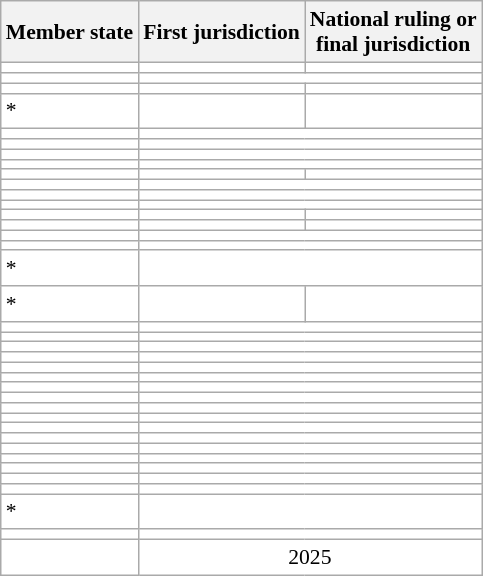<table class="wikitable sortable static-row-numbers" style="font-size:90%; background:white; text-align:center">
<tr style=line-height:1.2>
<th>Member state</th>
<th>First jurisdiction</th>
<th>National ruling or<br>final jurisdiction</th>
</tr>
<tr>
<td style="text-align:left"></td>
<td></td>
<td></td>
</tr>
<tr>
<td style="text-align:left"></td>
<td colspan="2"></td>
</tr>
<tr>
<td style="text-align:left"></td>
<td></td>
<td></td>
</tr>
<tr>
<td style="text-align:left">*</td>
<td></td>
<td></td>
</tr>
<tr>
<td style="text-align:left"></td>
<td colspan="2"></td>
</tr>
<tr>
<td style="text-align:left"></td>
<td colspan="2"></td>
</tr>
<tr>
<td style="text-align:left"></td>
<td colspan="2"></td>
</tr>
<tr>
<td style="text-align:left"></td>
<td colspan="2"></td>
</tr>
<tr>
<td style="text-align:left"></td>
<td></td>
<td></td>
</tr>
<tr>
<td style="text-align:left"></td>
<td colspan="2"></td>
</tr>
<tr>
<td style="text-align:left"></td>
<td colspan="2"></td>
</tr>
<tr>
<td style="text-align:left"></td>
<td colspan="2"></td>
</tr>
<tr>
<td style="text-align:left"></td>
<td></td>
<td></td>
</tr>
<tr>
<td style="text-align:left"></td>
<td></td>
<td></td>
</tr>
<tr>
<td style="text-align:left"></td>
<td colspan="2"></td>
</tr>
<tr>
<td style="text-align:left"></td>
<td colspan="2"></td>
</tr>
<tr>
<td style="text-align:left">*</td>
<td colspan="2"><br></td>
</tr>
<tr>
<td style="text-align:left">*</td>
<td></td>
<td></td>
</tr>
<tr>
<td style="text-align:left"></td>
<td colspan="2"></td>
</tr>
<tr>
<td style="text-align:left"></td>
<td colspan="2"></td>
</tr>
<tr>
<td style="text-align:left"></td>
<td colspan="2"></td>
</tr>
<tr>
<td style="text-align:left"></td>
<td colspan="2"></td>
</tr>
<tr>
<td style="text-align:left"></td>
<td colspan="2"></td>
</tr>
<tr>
<td style="text-align:left"></td>
<td colspan="2"></td>
</tr>
<tr>
<td style="text-align:left"></td>
<td colspan="2"></td>
</tr>
<tr>
<td style="text-align:left"></td>
<td colspan="2"></td>
</tr>
<tr>
<td style="text-align:left"></td>
<td colspan="2"></td>
</tr>
<tr>
<td style="text-align:left"></td>
<td colspan="2"></td>
</tr>
<tr>
<td style="text-align:left"></td>
<td colspan="2"></td>
</tr>
<tr>
<td style="text-align:left"></td>
<td colspan="2"></td>
</tr>
<tr>
<td style="text-align:left"></td>
<td colspan="2"></td>
</tr>
<tr>
<td style="text-align:left"></td>
<td colspan="2"></td>
</tr>
<tr>
<td style="text-align:left"></td>
<td colspan="2"></td>
</tr>
<tr>
<td style="text-align:left"></td>
<td colspan="2"></td>
</tr>
<tr>
<td style="text-align:left"></td>
<td colspan="2"></td>
</tr>
<tr>
<td style="text-align:left">*</td>
<td colspan="2"></td>
</tr>
<tr>
<td style="text-align:left"></td>
<td colspan="2"></td>
</tr>
<tr>
<td style="text-align:left"></td>
<td colspan="2">2025</td>
</tr>
</table>
